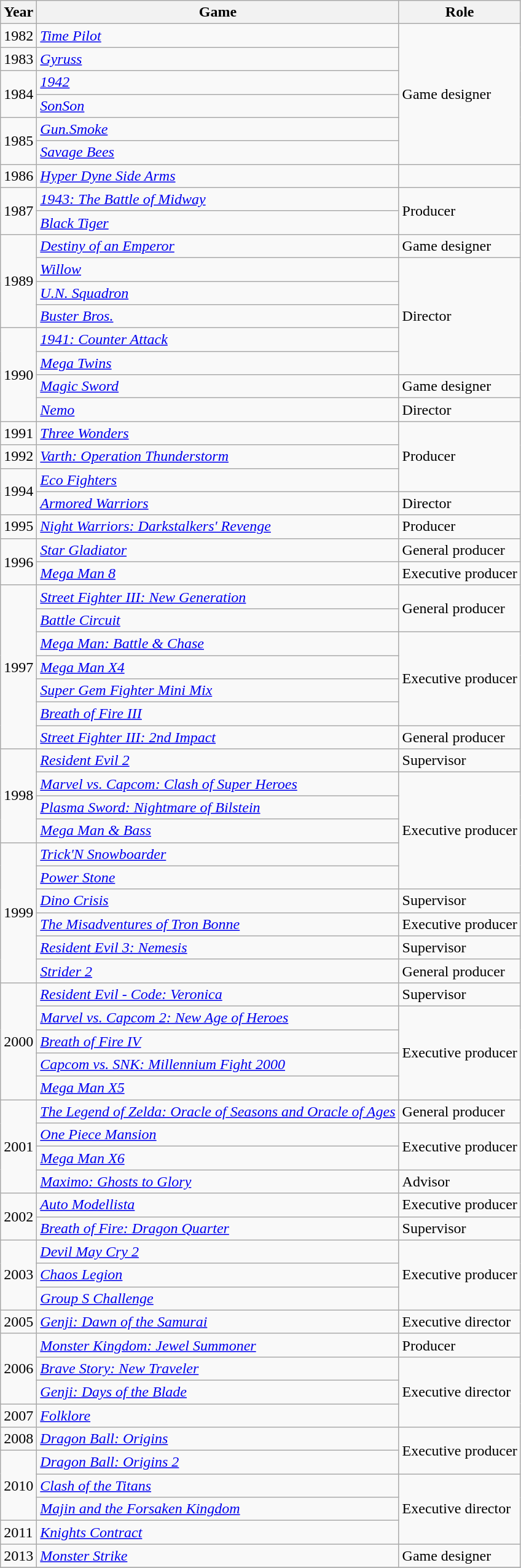<table class="wikitable sortable">
<tr>
<th>Year</th>
<th>Game</th>
<th>Role</th>
</tr>
<tr>
<td>1982</td>
<td><em><a href='#'>Time Pilot</a></em></td>
<td rowspan="6">Game designer</td>
</tr>
<tr>
<td>1983</td>
<td><em><a href='#'>Gyruss</a></em></td>
</tr>
<tr>
<td rowspan="2">1984</td>
<td><em><a href='#'>1942</a></em></td>
</tr>
<tr>
<td><em><a href='#'>SonSon</a></em></td>
</tr>
<tr>
<td rowspan="2">1985</td>
<td><em><a href='#'>Gun.Smoke</a></em></td>
</tr>
<tr>
<td><em><a href='#'>Savage Bees</a></em></td>
</tr>
<tr>
<td>1986</td>
<td><em><a href='#'>Hyper Dyne Side Arms</a></em></td>
</tr>
<tr>
<td rowspan="2">1987</td>
<td><em><a href='#'>1943: The Battle of Midway</a></em></td>
<td rowspan="2">Producer</td>
</tr>
<tr>
<td><em><a href='#'>Black Tiger</a></em></td>
</tr>
<tr>
<td rowspan="4">1989</td>
<td><em><a href='#'>Destiny of an Emperor</a></em></td>
<td>Game designer</td>
</tr>
<tr>
<td><em><a href='#'>Willow</a></em></td>
<td rowspan="5">Director</td>
</tr>
<tr>
<td><em><a href='#'>U.N. Squadron</a></em></td>
</tr>
<tr>
<td><em><a href='#'>Buster Bros.</a></em></td>
</tr>
<tr>
<td rowspan="4">1990</td>
<td><em><a href='#'>1941: Counter Attack</a></em></td>
</tr>
<tr>
<td><em><a href='#'>Mega Twins</a></em></td>
</tr>
<tr>
<td><em><a href='#'>Magic Sword</a></em></td>
<td>Game designer</td>
</tr>
<tr>
<td><em><a href='#'>Nemo</a></em></td>
<td>Director</td>
</tr>
<tr>
<td>1991</td>
<td><em><a href='#'>Three Wonders</a></em></td>
<td rowspan="3">Producer</td>
</tr>
<tr>
<td>1992</td>
<td><em><a href='#'>Varth: Operation Thunderstorm</a></em></td>
</tr>
<tr>
<td rowspan="2">1994</td>
<td><em><a href='#'>Eco Fighters</a></em></td>
</tr>
<tr>
<td><em><a href='#'>Armored Warriors</a></em></td>
<td>Director</td>
</tr>
<tr>
<td>1995</td>
<td><em><a href='#'>Night Warriors: Darkstalkers' Revenge</a></em></td>
<td>Producer</td>
</tr>
<tr>
<td rowspan="2">1996</td>
<td><em><a href='#'>Star Gladiator</a></em></td>
<td>General producer</td>
</tr>
<tr>
<td><em><a href='#'>Mega Man 8</a></em></td>
<td>Executive producer</td>
</tr>
<tr>
<td rowspan="7">1997</td>
<td><em><a href='#'>Street Fighter III: New Generation</a></em></td>
<td rowspan="2">General producer</td>
</tr>
<tr>
<td><em><a href='#'>Battle Circuit</a></em></td>
</tr>
<tr>
<td><em><a href='#'>Mega Man: Battle & Chase</a></em></td>
<td rowspan="4">Executive producer</td>
</tr>
<tr>
<td><em><a href='#'>Mega Man X4</a></em></td>
</tr>
<tr>
<td><em><a href='#'>Super Gem Fighter Mini Mix</a></em></td>
</tr>
<tr>
<td><em><a href='#'>Breath of Fire III</a></em></td>
</tr>
<tr>
<td><em><a href='#'>Street Fighter III: 2nd Impact</a></em></td>
<td>General producer</td>
</tr>
<tr>
<td rowspan="4">1998</td>
<td><em><a href='#'>Resident Evil 2</a></em></td>
<td>Supervisor</td>
</tr>
<tr>
<td><em><a href='#'>Marvel vs. Capcom: Clash of Super Heroes</a></em></td>
<td rowspan="5">Executive producer</td>
</tr>
<tr>
<td><em><a href='#'>Plasma Sword: Nightmare of Bilstein</a></em></td>
</tr>
<tr>
<td><em><a href='#'>Mega Man & Bass</a></em></td>
</tr>
<tr>
<td rowspan="6">1999</td>
<td><em><a href='#'>Trick'N Snowboarder</a></em></td>
</tr>
<tr>
<td><em><a href='#'>Power Stone</a></em></td>
</tr>
<tr>
<td><em><a href='#'>Dino Crisis</a></em></td>
<td>Supervisor</td>
</tr>
<tr>
<td><em><a href='#'>The Misadventures of Tron Bonne</a></em></td>
<td>Executive producer</td>
</tr>
<tr>
<td><em><a href='#'>Resident Evil 3: Nemesis</a></em></td>
<td>Supervisor</td>
</tr>
<tr>
<td><em><a href='#'>Strider 2</a></em></td>
<td>General producer</td>
</tr>
<tr>
<td rowspan="5">2000</td>
<td><em><a href='#'>Resident Evil - Code: Veronica</a></em></td>
<td>Supervisor</td>
</tr>
<tr>
<td><em><a href='#'>Marvel vs. Capcom 2: New Age of Heroes</a></em></td>
<td rowspan="4">Executive producer</td>
</tr>
<tr>
<td><em><a href='#'>Breath of Fire IV</a></em></td>
</tr>
<tr>
<td><em><a href='#'>Capcom vs. SNK: Millennium Fight 2000</a></em></td>
</tr>
<tr>
<td><em><a href='#'>Mega Man X5</a></em></td>
</tr>
<tr>
<td rowspan="4">2001</td>
<td><em><a href='#'>The Legend of Zelda: Oracle of Seasons and Oracle of Ages</a></em></td>
<td>General producer</td>
</tr>
<tr>
<td><em><a href='#'>One Piece Mansion</a></em></td>
<td rowspan="2">Executive producer</td>
</tr>
<tr>
<td><em><a href='#'>Mega Man X6</a></em></td>
</tr>
<tr>
<td><em><a href='#'>Maximo: Ghosts to Glory</a></em></td>
<td>Advisor</td>
</tr>
<tr>
<td rowspan="2">2002</td>
<td><em><a href='#'>Auto Modellista</a></em></td>
<td>Executive producer</td>
</tr>
<tr>
<td><em><a href='#'>Breath of Fire: Dragon Quarter</a></em></td>
<td>Supervisor</td>
</tr>
<tr>
<td rowspan="3">2003</td>
<td><em><a href='#'>Devil May Cry 2</a></em></td>
<td rowspan="3">Executive producer</td>
</tr>
<tr>
<td><em><a href='#'>Chaos Legion</a></em></td>
</tr>
<tr>
<td><em><a href='#'>Group S Challenge</a></em></td>
</tr>
<tr>
<td>2005</td>
<td><em><a href='#'>Genji: Dawn of the Samurai</a></em></td>
<td>Executive director</td>
</tr>
<tr>
<td rowspan="3">2006</td>
<td><em><a href='#'>Monster Kingdom: Jewel Summoner</a></em></td>
<td>Producer</td>
</tr>
<tr>
<td><em><a href='#'>Brave Story: New Traveler</a></em></td>
<td rowspan="3">Executive director</td>
</tr>
<tr>
<td><em><a href='#'>Genji: Days of the Blade</a></em></td>
</tr>
<tr>
<td>2007</td>
<td><em><a href='#'>Folklore</a></em></td>
</tr>
<tr>
<td>2008</td>
<td><em><a href='#'>Dragon Ball: Origins</a></em></td>
<td rowspan="2">Executive producer</td>
</tr>
<tr>
<td rowspan="3">2010</td>
<td><em><a href='#'>Dragon Ball: Origins 2</a></em></td>
</tr>
<tr>
<td><em><a href='#'>Clash of the Titans</a></em></td>
<td rowspan="3">Executive director</td>
</tr>
<tr>
<td><em><a href='#'>Majin and the Forsaken Kingdom</a></em></td>
</tr>
<tr>
<td>2011</td>
<td><em><a href='#'>Knights Contract</a></em></td>
</tr>
<tr>
<td>2013</td>
<td><em><a href='#'>Monster Strike</a></em></td>
<td>Game designer</td>
</tr>
<tr>
</tr>
</table>
